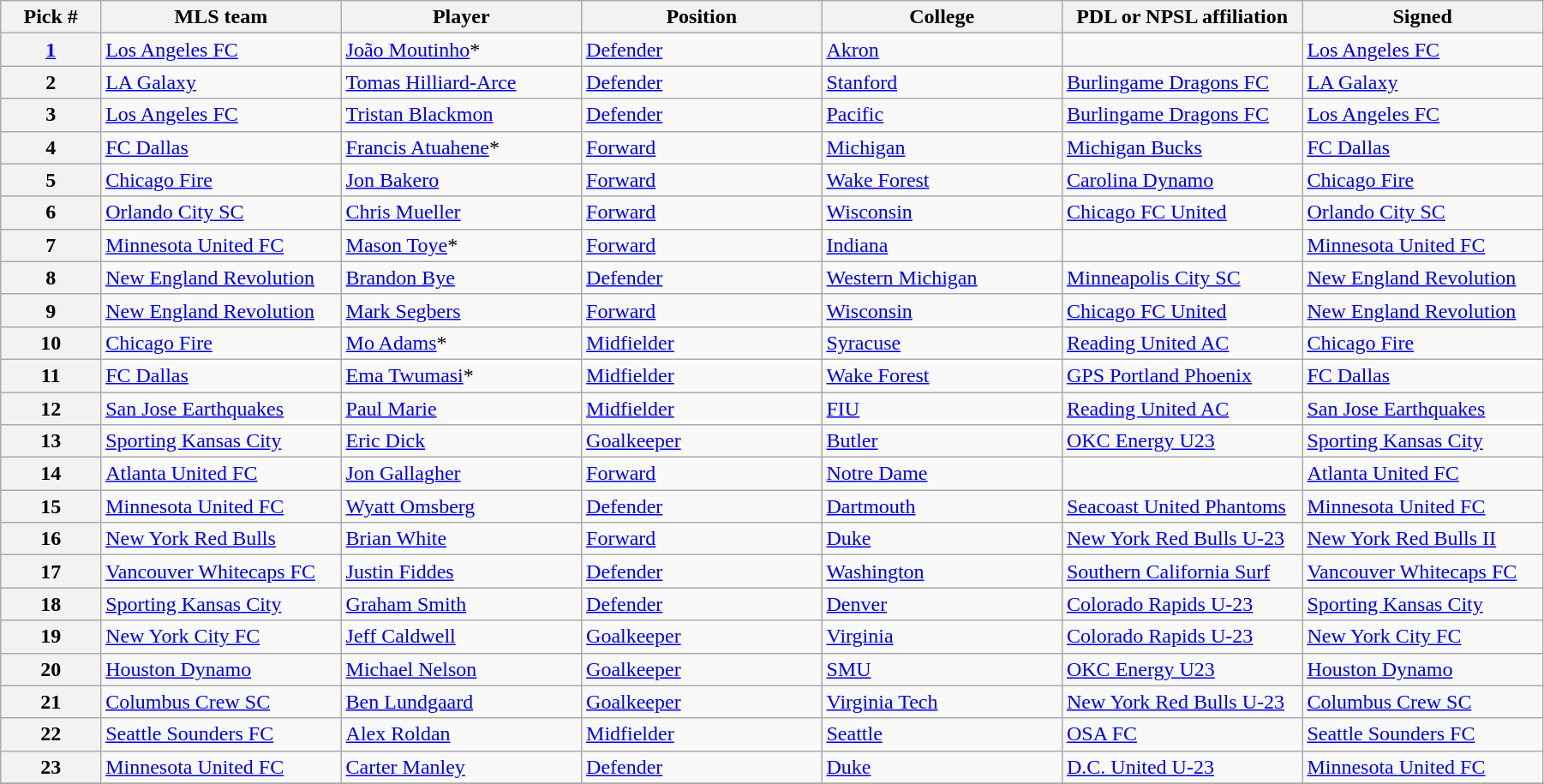<table class="wikitable sortable" style="width:95%">
<tr>
<th width=5%>Pick #</th>
<th width=12%>MLS team</th>
<th width=12%>Player</th>
<th width=12%>Position</th>
<th width=12%>College</th>
<th width=12%>PDL or NPSL affiliation</th>
<th width=12%>Signed</th>
</tr>
<tr>
<th><a href='#'>1</a></th>
<td><a href='#'>Los Angeles FC</a></td>
<td> <a href='#'>João Moutinho</a>*</td>
<td><a href='#'>Defender</a></td>
<td><a href='#'>Akron</a></td>
<td></td>
<td> <a href='#'>Los Angeles FC</a></td>
</tr>
<tr>
<th>2</th>
<td><a href='#'>LA Galaxy</a></td>
<td> <a href='#'>Tomas Hilliard-Arce</a></td>
<td><a href='#'>Defender</a></td>
<td><a href='#'>Stanford</a></td>
<td><a href='#'>Burlingame Dragons FC</a></td>
<td> <a href='#'>LA Galaxy</a></td>
</tr>
<tr>
<th>3</th>
<td><a href='#'>Los Angeles FC</a> </td>
<td> <a href='#'>Tristan Blackmon</a></td>
<td><a href='#'>Defender</a></td>
<td><a href='#'>Pacific</a></td>
<td><a href='#'>Burlingame Dragons FC</a></td>
<td> <a href='#'>Los Angeles FC</a></td>
</tr>
<tr>
<th>4</th>
<td><a href='#'>FC Dallas</a> </td>
<td> <a href='#'>Francis Atuahene</a>*</td>
<td><a href='#'>Forward</a></td>
<td><a href='#'>Michigan</a></td>
<td><a href='#'>Michigan Bucks</a></td>
<td> <a href='#'>FC Dallas</a></td>
</tr>
<tr>
<th>5</th>
<td><a href='#'>Chicago Fire</a> </td>
<td> <a href='#'>Jon Bakero</a></td>
<td><a href='#'>Forward</a></td>
<td><a href='#'>Wake Forest</a></td>
<td><a href='#'>Carolina Dynamo</a></td>
<td> <a href='#'>Chicago Fire</a></td>
</tr>
<tr>
<th>6</th>
<td><a href='#'>Orlando City SC</a></td>
<td> <a href='#'>Chris Mueller</a></td>
<td><a href='#'>Forward</a></td>
<td><a href='#'>Wisconsin</a></td>
<td><a href='#'>Chicago FC United</a> </td>
<td> <a href='#'>Orlando City SC</a></td>
</tr>
<tr>
<th>7</th>
<td><a href='#'>Minnesota United FC</a>  </td>
<td> <a href='#'>Mason Toye</a>*</td>
<td><a href='#'>Forward</a></td>
<td><a href='#'>Indiana</a></td>
<td></td>
<td> <a href='#'>Minnesota United FC</a></td>
</tr>
<tr>
<th>8</th>
<td><a href='#'>New England Revolution</a> </td>
<td> <a href='#'>Brandon Bye</a></td>
<td><a href='#'>Defender</a></td>
<td><a href='#'>Western Michigan</a></td>
<td><a href='#'>Minneapolis City SC</a></td>
<td> <a href='#'>New England Revolution</a></td>
</tr>
<tr>
<th>9</th>
<td><a href='#'>New England Revolution</a></td>
<td> <a href='#'>Mark Segbers</a></td>
<td><a href='#'>Forward</a></td>
<td><a href='#'>Wisconsin</a></td>
<td><a href='#'>Chicago FC United</a></td>
<td> <a href='#'>New England Revolution</a></td>
</tr>
<tr>
<th>10</th>
<td><a href='#'>Chicago Fire</a> </td>
<td> <a href='#'>Mo Adams</a>*</td>
<td><a href='#'>Midfielder</a></td>
<td><a href='#'>Syracuse</a></td>
<td><a href='#'>Reading United AC</a></td>
<td> <a href='#'>Chicago Fire</a></td>
</tr>
<tr>
<th>11</th>
<td><a href='#'>FC Dallas</a></td>
<td> <a href='#'>Ema Twumasi</a>*</td>
<td><a href='#'>Midfielder</a></td>
<td><a href='#'>Wake Forest</a></td>
<td><a href='#'>GPS Portland Phoenix</a></td>
<td> <a href='#'>FC Dallas</a></td>
</tr>
<tr>
<th>12</th>
<td><a href='#'>San Jose Earthquakes</a></td>
<td> <a href='#'>Paul Marie</a></td>
<td><a href='#'>Midfielder</a></td>
<td><a href='#'>FIU</a></td>
<td><a href='#'>Reading United AC</a></td>
<td> <a href='#'>San Jose Earthquakes</a></td>
</tr>
<tr>
<th>13</th>
<td><a href='#'>Sporting Kansas City</a></td>
<td> <a href='#'>Eric Dick</a></td>
<td><a href='#'>Goalkeeper</a></td>
<td><a href='#'>Butler</a></td>
<td><a href='#'>OKC Energy U23</a></td>
<td> <a href='#'>Sporting Kansas City</a></td>
</tr>
<tr>
<th>14</th>
<td><a href='#'>Atlanta United FC</a></td>
<td> <a href='#'>Jon Gallagher</a></td>
<td><a href='#'>Forward</a></td>
<td><a href='#'>Notre Dame</a></td>
<td></td>
<td> <a href='#'>Atlanta United FC</a></td>
</tr>
<tr>
<th>15</th>
<td><a href='#'>Minnesota United FC</a> </td>
<td> <a href='#'>Wyatt Omsberg</a></td>
<td><a href='#'>Defender</a></td>
<td><a href='#'>Dartmouth</a></td>
<td><a href='#'>Seacoast United Phantoms</a></td>
<td> <a href='#'>Minnesota United FC</a></td>
</tr>
<tr>
<th>16</th>
<td><a href='#'>New York Red Bulls</a></td>
<td> <a href='#'>Brian White</a></td>
<td><a href='#'>Forward</a></td>
<td><a href='#'>Duke</a></td>
<td><a href='#'>New York Red Bulls U-23</a></td>
<td> <a href='#'>New York Red Bulls II</a></td>
</tr>
<tr>
<th>17</th>
<td><a href='#'>Vancouver Whitecaps FC</a></td>
<td> <a href='#'>Justin Fiddes</a></td>
<td><a href='#'>Defender</a></td>
<td><a href='#'>Washington</a></td>
<td><a href='#'>Southern California Surf</a></td>
<td> <a href='#'>Vancouver Whitecaps FC</a></td>
</tr>
<tr>
<th>18</th>
<td><a href='#'>Sporting Kansas City</a> </td>
<td> <a href='#'>Graham Smith</a></td>
<td><a href='#'>Defender</a></td>
<td><a href='#'>Denver</a></td>
<td><a href='#'>Colorado Rapids U-23</a></td>
<td> <a href='#'>Sporting Kansas City</a></td>
</tr>
<tr>
<th>19</th>
<td><a href='#'>New York City FC</a></td>
<td> <a href='#'>Jeff Caldwell</a></td>
<td><a href='#'>Goalkeeper</a></td>
<td><a href='#'>Virginia</a></td>
<td><a href='#'>Colorado Rapids U-23</a></td>
<td> <a href='#'>New York City FC</a></td>
</tr>
<tr>
<th>20</th>
<td><a href='#'>Houston Dynamo</a></td>
<td> <a href='#'>Michael Nelson</a></td>
<td><a href='#'>Goalkeeper</a></td>
<td><a href='#'>SMU</a></td>
<td><a href='#'>OKC Energy U23</a></td>
<td> <a href='#'>Houston Dynamo</a></td>
</tr>
<tr>
<th>21</th>
<td><a href='#'>Columbus Crew SC</a></td>
<td> <a href='#'>Ben Lundgaard</a></td>
<td><a href='#'>Goalkeeper</a></td>
<td><a href='#'>Virginia Tech</a></td>
<td><a href='#'>New York Red Bulls U-23</a></td>
<td> <a href='#'>Columbus Crew SC</a></td>
</tr>
<tr>
<th>22</th>
<td><a href='#'>Seattle Sounders FC</a></td>
<td> <a href='#'>Alex Roldan</a></td>
<td><a href='#'>Midfielder</a></td>
<td><a href='#'>Seattle</a></td>
<td><a href='#'>OSA FC</a></td>
<td> <a href='#'>Seattle Sounders FC</a></td>
</tr>
<tr>
<th>23</th>
<td><a href='#'>Minnesota United FC</a> </td>
<td> <a href='#'>Carter Manley</a></td>
<td><a href='#'>Defender</a></td>
<td><a href='#'>Duke</a></td>
<td><a href='#'>D.C. United U-23</a></td>
<td> <a href='#'>Minnesota United FC</a></td>
</tr>
<tr>
</tr>
</table>
